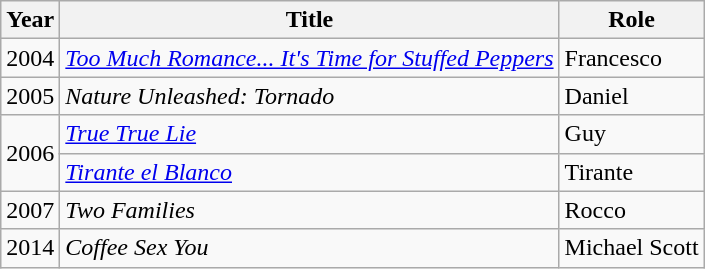<table class="wikitable">
<tr>
<th>Year</th>
<th>Title</th>
<th>Role</th>
</tr>
<tr>
<td>2004</td>
<td><em><a href='#'>Too Much Romance... It's Time for Stuffed Peppers</a></em></td>
<td>Francesco</td>
</tr>
<tr>
<td>2005</td>
<td><em>Nature Unleashed: Tornado</em></td>
<td>Daniel</td>
</tr>
<tr>
<td rowspan="2">2006</td>
<td><em><a href='#'>True True Lie</a></em></td>
<td>Guy</td>
</tr>
<tr>
<td><em><a href='#'>Tirante el Blanco</a></em></td>
<td>Tirante</td>
</tr>
<tr>
<td>2007</td>
<td><em>Two Families</em></td>
<td>Rocco</td>
</tr>
<tr>
<td>2014</td>
<td><em>Coffee Sex You</em></td>
<td>Michael Scott</td>
</tr>
</table>
